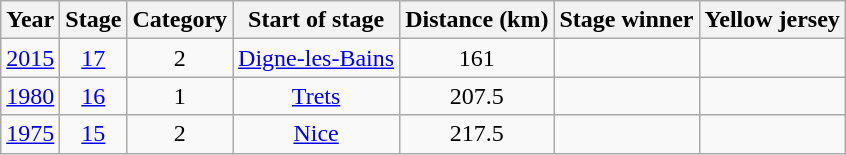<table class="wikitable" style="text-align: center;">
<tr>
<th>Year</th>
<th>Stage</th>
<th>Category</th>
<th>Start of stage</th>
<th>Distance (km)</th>
<th>Stage winner</th>
<th>Yellow jersey</th>
</tr>
<tr>
<td><a href='#'>2015</a></td>
<td><a href='#'>17</a></td>
<td>2</td>
<td><a href='#'>Digne-les-Bains</a></td>
<td>161</td>
<td align=left></td>
<td align=left></td>
</tr>
<tr>
<td><a href='#'>1980</a></td>
<td><a href='#'>16</a></td>
<td>1</td>
<td><a href='#'>Trets</a></td>
<td>207.5</td>
<td align=left></td>
<td align=left></td>
</tr>
<tr>
<td><a href='#'>1975</a></td>
<td><a href='#'>15</a></td>
<td>2</td>
<td><a href='#'>Nice</a></td>
<td>217.5</td>
<td align=left></td>
<td align=left></td>
</tr>
</table>
